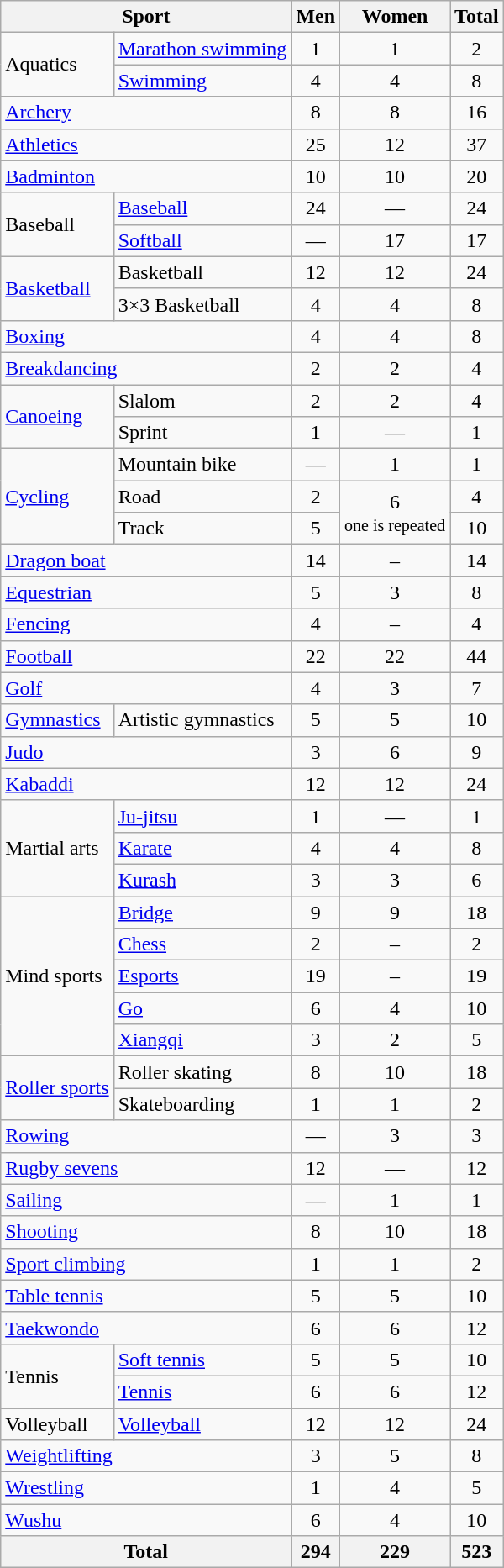<table class="wikitable sortable"style="text-align:center;">
<tr>
<th colspan="2">Sport</th>
<th>Men</th>
<th>Women</th>
<th>Total</th>
</tr>
<tr>
<td align="left" rowspan="2">Aquatics</td>
<td align="left"><a href='#'>Marathon swimming</a></td>
<td>1</td>
<td>1</td>
<td>2</td>
</tr>
<tr>
<td align="left"><a href='#'>Swimming</a></td>
<td>4</td>
<td>4</td>
<td>8</td>
</tr>
<tr>
<td align="left" colspan="2"><a href='#'>Archery</a></td>
<td>8</td>
<td>8</td>
<td>16</td>
</tr>
<tr>
<td align="left" colspan="2"><a href='#'>Athletics</a></td>
<td>25</td>
<td>12</td>
<td>37</td>
</tr>
<tr>
<td align="left" colspan="2"><a href='#'>Badminton</a></td>
<td>10</td>
<td>10</td>
<td>20</td>
</tr>
<tr>
<td align="left" rowspan="2">Baseball</td>
<td align="left"><a href='#'>Baseball</a></td>
<td>24</td>
<td>—</td>
<td>24</td>
</tr>
<tr>
<td align="left"><a href='#'>Softball</a></td>
<td>—</td>
<td>17</td>
<td>17</td>
</tr>
<tr>
<td align="left" rowspan="2"><a href='#'>Basketball</a></td>
<td align="left">Basketball</td>
<td>12</td>
<td>12</td>
<td>24</td>
</tr>
<tr>
<td align="left">3×3 Basketball</td>
<td>4</td>
<td>4</td>
<td>8</td>
</tr>
<tr>
<td align="left" colspan="2"><a href='#'>Boxing</a></td>
<td>4</td>
<td>4</td>
<td>8</td>
</tr>
<tr>
<td align="left" colspan="2"><a href='#'>Breakdancing</a></td>
<td>2</td>
<td>2</td>
<td>4</td>
</tr>
<tr>
<td align="left" rowspan="2"><a href='#'>Canoeing</a></td>
<td align="left">Slalom</td>
<td>2</td>
<td>2</td>
<td>4</td>
</tr>
<tr>
<td align="left">Sprint</td>
<td>1</td>
<td>—</td>
<td>1</td>
</tr>
<tr>
<td align="left" rowspan="3"><a href='#'>Cycling</a></td>
<td align="left">Mountain bike</td>
<td>—</td>
<td>1</td>
<td>1</td>
</tr>
<tr>
<td align="left">Road</td>
<td>2</td>
<td rowspan="2">6<br><small>one is repeated</small></td>
<td>4</td>
</tr>
<tr>
<td align="left">Track</td>
<td>5</td>
<td>10</td>
</tr>
<tr>
<td align="left" colspan="2"><a href='#'>Dragon boat</a></td>
<td>14</td>
<td>–</td>
<td>14</td>
</tr>
<tr>
<td align="left" colspan="2"><a href='#'>Equestrian</a></td>
<td>5</td>
<td>3</td>
<td>8</td>
</tr>
<tr>
<td align="left" colspan="2"><a href='#'>Fencing</a></td>
<td>4</td>
<td>–</td>
<td>4</td>
</tr>
<tr>
<td align="left" colspan="2"><a href='#'>Football</a></td>
<td>22</td>
<td>22</td>
<td>44</td>
</tr>
<tr>
<td align="left" colspan="2"><a href='#'>Golf</a></td>
<td>4</td>
<td>3</td>
<td>7</td>
</tr>
<tr>
<td align="left"><a href='#'>Gymnastics</a></td>
<td align="left">Artistic gymnastics</td>
<td>5</td>
<td>5</td>
<td>10</td>
</tr>
<tr>
<td align="left" colspan="2"><a href='#'>Judo</a></td>
<td>3</td>
<td>6</td>
<td>9</td>
</tr>
<tr>
<td align="left" colspan="2"><a href='#'>Kabaddi</a></td>
<td>12</td>
<td>12</td>
<td>24</td>
</tr>
<tr>
<td align="left" rowspan="3">Martial arts</td>
<td align="left"><a href='#'>Ju-jitsu</a></td>
<td>1</td>
<td>—</td>
<td>1</td>
</tr>
<tr>
<td align="left"><a href='#'>Karate</a></td>
<td>4</td>
<td>4</td>
<td>8</td>
</tr>
<tr>
<td align="left"><a href='#'>Kurash</a></td>
<td>3</td>
<td>3</td>
<td>6</td>
</tr>
<tr>
<td align="left" rowspan="5">Mind sports</td>
<td align="left"><a href='#'>Bridge</a></td>
<td>9</td>
<td>9</td>
<td>18</td>
</tr>
<tr>
<td align="left"><a href='#'>Chess</a></td>
<td>2</td>
<td>–</td>
<td>2</td>
</tr>
<tr>
<td align="left"><a href='#'>Esports</a></td>
<td>19</td>
<td>–</td>
<td>19</td>
</tr>
<tr>
<td align="left"><a href='#'>Go</a></td>
<td>6</td>
<td>4</td>
<td>10</td>
</tr>
<tr>
<td align="left"><a href='#'>Xiangqi</a></td>
<td>3</td>
<td>2</td>
<td>5</td>
</tr>
<tr>
<td align="left" rowspan="2"><a href='#'>Roller sports</a></td>
<td align="left">Roller skating</td>
<td>8</td>
<td>10</td>
<td>18</td>
</tr>
<tr>
<td align="left">Skateboarding</td>
<td>1</td>
<td>1</td>
<td>2</td>
</tr>
<tr>
<td align="left" colspan="2"><a href='#'>Rowing</a></td>
<td>—</td>
<td>3</td>
<td>3</td>
</tr>
<tr>
<td align="left" colspan="2"><a href='#'>Rugby sevens</a></td>
<td>12</td>
<td>—</td>
<td>12</td>
</tr>
<tr>
<td align="left" colspan="2"><a href='#'>Sailing</a></td>
<td>—</td>
<td>1</td>
<td>1</td>
</tr>
<tr>
<td align="left" colspan="2"><a href='#'>Shooting</a></td>
<td>8</td>
<td>10</td>
<td>18</td>
</tr>
<tr>
<td align="left" colspan="2"><a href='#'>Sport climbing</a></td>
<td>1</td>
<td>1</td>
<td>2</td>
</tr>
<tr>
<td align="left" colspan="2"><a href='#'>Table tennis</a></td>
<td>5</td>
<td>5</td>
<td>10</td>
</tr>
<tr>
<td align="left" colspan="2"><a href='#'>Taekwondo</a></td>
<td>6</td>
<td>6</td>
<td>12</td>
</tr>
<tr>
<td align="left" rowspan="2">Tennis</td>
<td align="left"><a href='#'>Soft tennis</a></td>
<td>5</td>
<td>5</td>
<td>10</td>
</tr>
<tr>
<td align="left"><a href='#'>Tennis</a></td>
<td>6</td>
<td>6</td>
<td>12</td>
</tr>
<tr>
<td align="left">Volleyball</td>
<td align="left"><a href='#'>Volleyball</a></td>
<td>12</td>
<td>12</td>
<td>24</td>
</tr>
<tr>
<td align="left" colspan="2"><a href='#'>Weightlifting</a></td>
<td>3</td>
<td>5</td>
<td>8</td>
</tr>
<tr>
<td align="left" colspan="2"><a href='#'>Wrestling</a></td>
<td>1</td>
<td>4</td>
<td>5</td>
</tr>
<tr>
<td align="left" colspan="2"><a href='#'>Wushu</a></td>
<td>6</td>
<td>4</td>
<td>10</td>
</tr>
<tr>
<th colspan="2">Total</th>
<th>294</th>
<th>229</th>
<th>523</th>
</tr>
</table>
